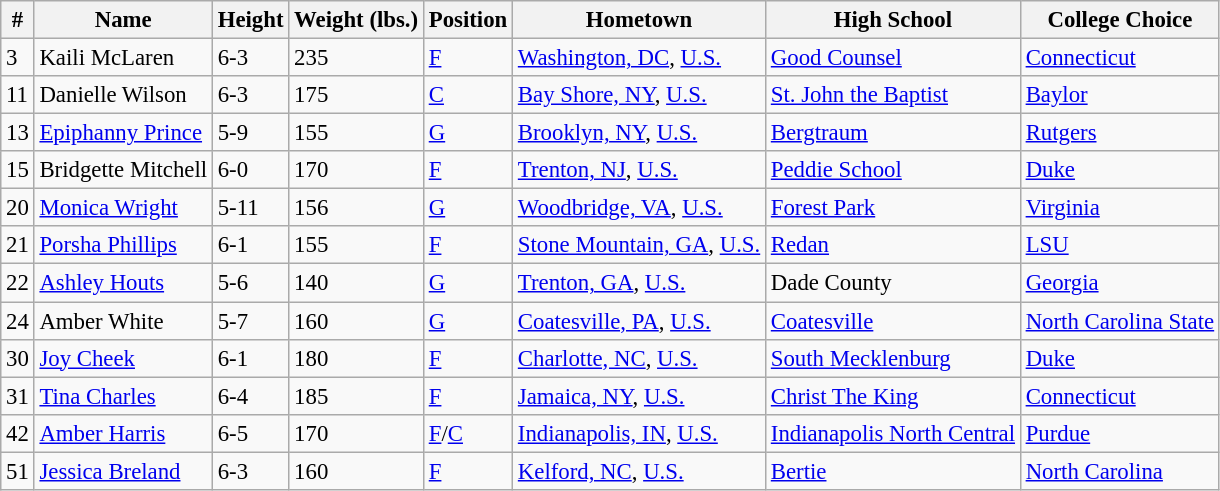<table class="wikitable sortable" style="font-size: 95%;">
<tr>
<th>#</th>
<th>Name</th>
<th>Height</th>
<th>Weight (lbs.)</th>
<th>Position</th>
<th>Hometown</th>
<th>High School</th>
<th>College Choice</th>
</tr>
<tr>
<td>3</td>
<td>Kaili McLaren</td>
<td>6-3</td>
<td>235</td>
<td><a href='#'>F</a></td>
<td><a href='#'>Washington, DC</a>, <a href='#'>U.S.</a></td>
<td><a href='#'>Good Counsel</a></td>
<td><a href='#'>Connecticut</a></td>
</tr>
<tr>
<td>11</td>
<td>Danielle Wilson</td>
<td>6-3</td>
<td>175</td>
<td><a href='#'>C</a></td>
<td><a href='#'>Bay Shore, NY</a>, <a href='#'>U.S.</a></td>
<td><a href='#'>St. John the Baptist</a></td>
<td><a href='#'>Baylor</a></td>
</tr>
<tr>
<td>13</td>
<td><a href='#'>Epiphanny Prince</a></td>
<td>5-9</td>
<td>155</td>
<td><a href='#'>G</a></td>
<td><a href='#'>Brooklyn, NY</a>, <a href='#'>U.S.</a></td>
<td><a href='#'>Bergtraum</a></td>
<td><a href='#'>Rutgers</a></td>
</tr>
<tr>
<td>15</td>
<td>Bridgette Mitchell</td>
<td>6-0</td>
<td>170</td>
<td><a href='#'>F</a></td>
<td><a href='#'>Trenton, NJ</a>, <a href='#'>U.S.</a></td>
<td><a href='#'>Peddie School</a></td>
<td><a href='#'>Duke</a></td>
</tr>
<tr>
<td>20</td>
<td><a href='#'>Monica Wright</a></td>
<td>5-11</td>
<td>156</td>
<td><a href='#'>G</a></td>
<td><a href='#'>Woodbridge, VA</a>, <a href='#'>U.S.</a></td>
<td><a href='#'>Forest Park</a></td>
<td><a href='#'>Virginia</a></td>
</tr>
<tr>
<td>21</td>
<td><a href='#'>Porsha Phillips</a></td>
<td>6-1</td>
<td>155</td>
<td><a href='#'>F</a></td>
<td><a href='#'>Stone Mountain, GA</a>, <a href='#'>U.S.</a></td>
<td><a href='#'>Redan</a></td>
<td><a href='#'>LSU</a></td>
</tr>
<tr>
<td>22</td>
<td><a href='#'>Ashley Houts</a></td>
<td>5-6</td>
<td>140</td>
<td><a href='#'>G</a></td>
<td><a href='#'>Trenton, GA</a>, <a href='#'>U.S.</a></td>
<td>Dade County</td>
<td><a href='#'>Georgia</a></td>
</tr>
<tr>
<td>24</td>
<td>Amber White</td>
<td>5-7</td>
<td>160</td>
<td><a href='#'>G</a></td>
<td><a href='#'>Coatesville, PA</a>, <a href='#'>U.S.</a></td>
<td><a href='#'>Coatesville</a></td>
<td><a href='#'>North Carolina State</a></td>
</tr>
<tr>
<td>30</td>
<td><a href='#'>Joy Cheek</a></td>
<td>6-1</td>
<td>180</td>
<td><a href='#'>F</a></td>
<td><a href='#'>Charlotte, NC</a>, <a href='#'>U.S.</a></td>
<td><a href='#'>South Mecklenburg</a></td>
<td><a href='#'>Duke</a></td>
</tr>
<tr>
<td>31</td>
<td><a href='#'>Tina Charles</a></td>
<td>6-4</td>
<td>185</td>
<td><a href='#'>F</a></td>
<td><a href='#'>Jamaica, NY</a>, <a href='#'>U.S.</a></td>
<td><a href='#'>Christ The King</a></td>
<td><a href='#'>Connecticut</a></td>
</tr>
<tr>
<td>42</td>
<td><a href='#'>Amber Harris</a></td>
<td>6-5</td>
<td>170</td>
<td><a href='#'>F</a>/<a href='#'>C</a></td>
<td><a href='#'>Indianapolis, IN</a>, <a href='#'>U.S.</a></td>
<td><a href='#'>Indianapolis North Central</a></td>
<td><a href='#'>Purdue</a></td>
</tr>
<tr>
<td>51</td>
<td><a href='#'>Jessica Breland</a></td>
<td>6-3</td>
<td>160</td>
<td><a href='#'>F</a></td>
<td><a href='#'>Kelford, NC</a>, <a href='#'>U.S.</a></td>
<td><a href='#'>Bertie</a></td>
<td><a href='#'>North Carolina</a></td>
</tr>
</table>
